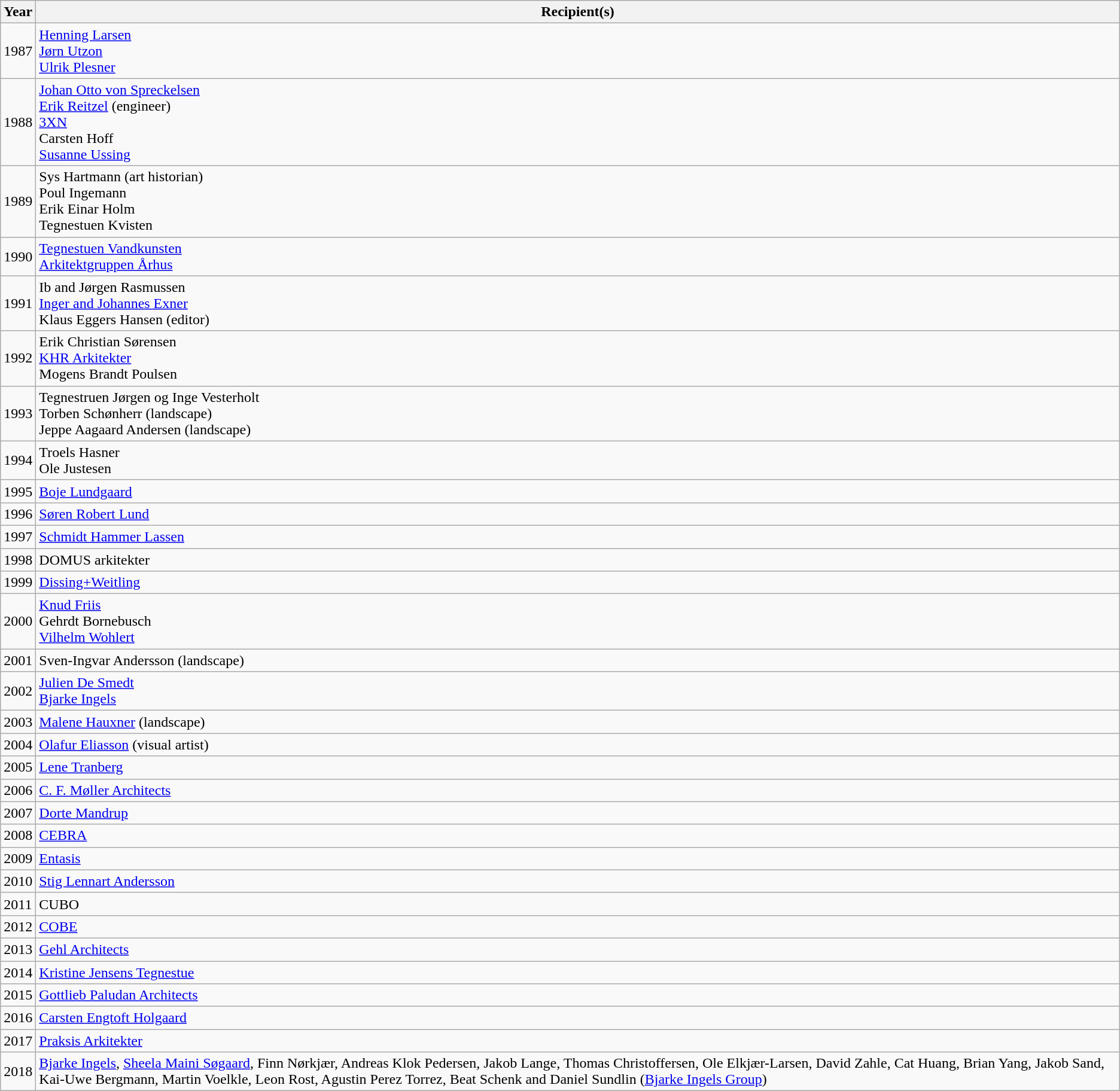<table class="wikitable">
<tr>
<th>Year</th>
<th>Recipient(s)</th>
</tr>
<tr>
<td>1987</td>
<td><a href='#'>Henning Larsen</a><br><a href='#'>Jørn Utzon</a><br><a href='#'>Ulrik Plesner</a></td>
</tr>
<tr>
<td>1988</td>
<td><a href='#'>Johan Otto von Spreckelsen</a><br><a href='#'>Erik Reitzel</a> (engineer)<br><a href='#'>3XN</a><br>Carsten Hoff<br><a href='#'>Susanne Ussing</a></td>
</tr>
<tr>
<td>1989</td>
<td>Sys Hartmann (art historian)<br>Poul Ingemann<br>Erik Einar Holm<br>Tegnestuen Kvisten</td>
</tr>
<tr>
<td>1990</td>
<td><a href='#'>Tegnestuen Vandkunsten</a><br><a href='#'>Arkitektgruppen Århus</a></td>
</tr>
<tr>
<td>1991</td>
<td>Ib and Jørgen Rasmussen<br><a href='#'>Inger and Johannes Exner</a><br>Klaus Eggers Hansen (editor)</td>
</tr>
<tr>
<td>1992</td>
<td>Erik Christian Sørensen<br><a href='#'>KHR Arkitekter</a><br>Mogens Brandt Poulsen</td>
</tr>
<tr>
<td>1993</td>
<td>Tegnestruen Jørgen og Inge Vesterholt<br>Torben Schønherr (landscape)<br>Jeppe Aagaard Andersen (landscape)</td>
</tr>
<tr>
<td>1994</td>
<td>Troels Hasner<br>Ole Justesen</td>
</tr>
<tr>
<td>1995</td>
<td><a href='#'>Boje Lundgaard</a></td>
</tr>
<tr>
<td>1996</td>
<td><a href='#'>Søren Robert Lund</a></td>
</tr>
<tr>
<td>1997</td>
<td><a href='#'>Schmidt Hammer Lassen</a></td>
</tr>
<tr>
<td>1998</td>
<td>DOMUS arkitekter</td>
</tr>
<tr>
<td>1999</td>
<td><a href='#'>Dissing+Weitling</a></td>
</tr>
<tr>
<td>2000</td>
<td><a href='#'>Knud Friis</a><br>Gehrdt Bornebusch<br><a href='#'>Vilhelm Wohlert</a></td>
</tr>
<tr>
<td>2001</td>
<td>Sven-Ingvar Andersson (landscape)</td>
</tr>
<tr>
<td>2002</td>
<td><a href='#'>Julien De Smedt</a><br><a href='#'>Bjarke Ingels</a></td>
</tr>
<tr>
<td>2003</td>
<td><a href='#'>Malene Hauxner</a> (landscape)</td>
</tr>
<tr>
<td>2004</td>
<td><a href='#'>Olafur Eliasson</a> (visual artist)</td>
</tr>
<tr>
<td>2005</td>
<td><a href='#'>Lene Tranberg</a></td>
</tr>
<tr>
<td>2006</td>
<td><a href='#'>C. F. Møller Architects</a></td>
</tr>
<tr>
<td>2007</td>
<td><a href='#'>Dorte Mandrup</a></td>
</tr>
<tr>
<td>2008</td>
<td><a href='#'>CEBRA</a></td>
</tr>
<tr>
<td>2009</td>
<td><a href='#'>Entasis</a></td>
</tr>
<tr>
<td>2010</td>
<td><a href='#'>Stig Lennart Andersson</a></td>
</tr>
<tr>
<td>2011</td>
<td>CUBO</td>
</tr>
<tr>
<td>2012</td>
<td><a href='#'>COBE</a></td>
</tr>
<tr>
<td>2013</td>
<td><a href='#'>Gehl Architects</a></td>
</tr>
<tr>
<td>2014</td>
<td><a href='#'>Kristine Jensens Tegnestue</a></td>
</tr>
<tr>
<td>2015</td>
<td><a href='#'>Gottlieb Paludan Architects</a></td>
</tr>
<tr>
<td>2016</td>
<td><a href='#'>Carsten Engtoft Holgaard</a></td>
</tr>
<tr>
<td>2017</td>
<td><a href='#'>Praksis Arkitekter</a></td>
</tr>
<tr>
<td>2018</td>
<td><a href='#'>Bjarke Ingels</a>, <a href='#'>Sheela Maini Søgaard</a>, Finn Nørkjær, Andreas Klok Pedersen, Jakob Lange, Thomas Christoffersen, Ole Elkjær-Larsen, David Zahle, Cat Huang, Brian Yang, Jakob Sand, Kai-Uwe Bergmann, Martin Voelkle, Leon Rost, Agustin Perez Torrez, Beat Schenk and Daniel Sundlin (<a href='#'>Bjarke Ingels Group</a>)</td>
</tr>
</table>
